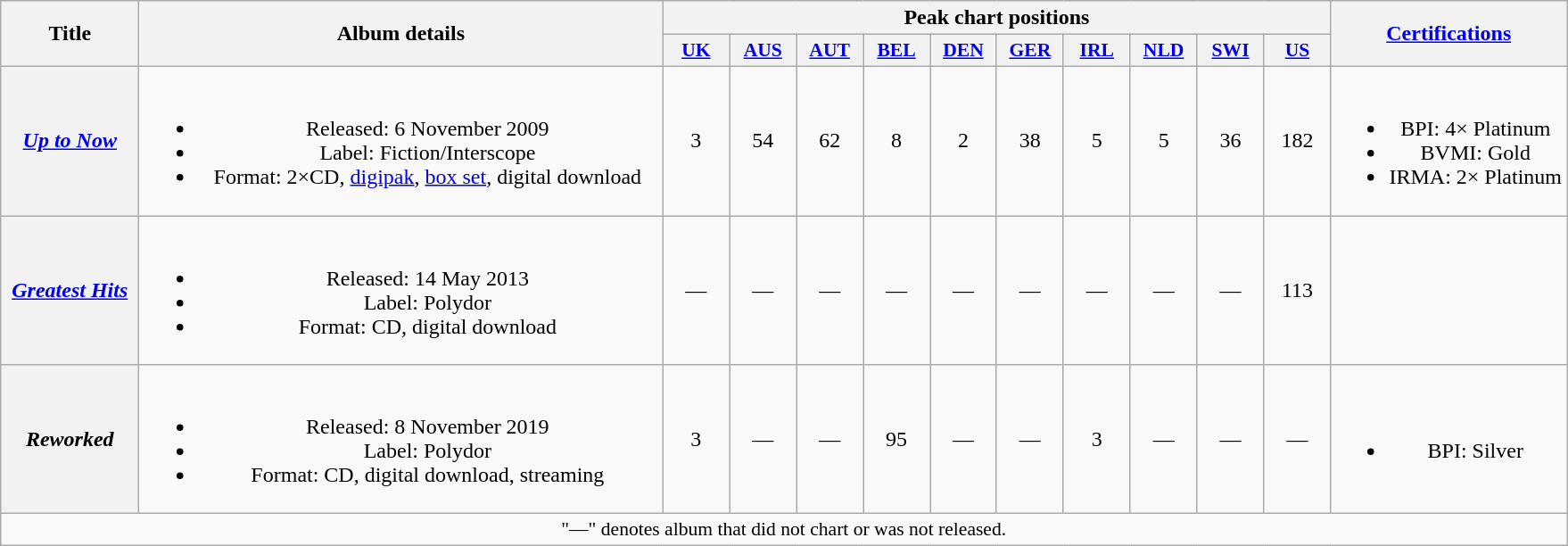<table class="wikitable plainrowheaders" style="text-align:center;">
<tr>
<th scope="col" rowspan="2" style="width:6em;">Title</th>
<th scope="col" rowspan="2" style="width:24em;">Album details</th>
<th scope="col" colspan="10">Peak chart positions</th>
<th scope="col" rowspan="2"><a href='#'>Certifications</a></th>
</tr>
<tr>
<th scope="col" style="width:3em;font-size:90%;"><a href='#'>UK</a><br></th>
<th scope="col" style="width:3em;font-size:90%;"><a href='#'>AUS</a><br></th>
<th scope="col" style="width:3em;font-size:90%;"><a href='#'>AUT</a><br></th>
<th scope="col" style="width:3em;font-size:90%;"><a href='#'>BEL</a><br></th>
<th scope="col" style="width:3em;font-size:90%;"><a href='#'>DEN</a><br></th>
<th scope="col" style="width:3em;font-size:90%;"><a href='#'>GER</a><br></th>
<th scope="col" style="width:3em;font-size:90%;"><a href='#'>IRL</a><br></th>
<th scope="col" style="width:3em;font-size:90%;"><a href='#'>NLD</a><br></th>
<th scope="col" style="width:3em;font-size:90%;"><a href='#'>SWI</a><br></th>
<th scope="col" style="width:3em;font-size:90%;"><a href='#'>US</a><br></th>
</tr>
<tr>
<th scope="row"><em><a href='#'>Up to Now</a></em></th>
<td><br><ul><li>Released: 6 November 2009</li><li>Label: Fiction/Interscope</li><li>Format: 2×CD, <a href='#'>digipak</a>, <a href='#'>box set</a>, digital download</li></ul></td>
<td>3</td>
<td>54</td>
<td>62</td>
<td>8</td>
<td>2</td>
<td>38</td>
<td>5</td>
<td>5</td>
<td>36</td>
<td>182</td>
<td><br><ul><li>BPI: 4× Platinum</li><li>BVMI: Gold</li><li>IRMA: 2× Platinum</li></ul></td>
</tr>
<tr>
<th scope="row"><em><a href='#'>Greatest Hits</a></em></th>
<td><br><ul><li>Released: 14 May 2013</li><li>Label: Polydor</li><li>Format: CD, digital download</li></ul></td>
<td>—</td>
<td>—</td>
<td>—</td>
<td>—</td>
<td>—</td>
<td>—</td>
<td>—</td>
<td>—</td>
<td>—</td>
<td>113</td>
<td></td>
</tr>
<tr>
<th scope="row"><em>Reworked</em></th>
<td><br><ul><li>Released: 8 November 2019</li><li>Label: Polydor</li><li>Format: CD, digital download, streaming</li></ul></td>
<td>3</td>
<td>—</td>
<td>—</td>
<td>95</td>
<td>—</td>
<td>—</td>
<td>3</td>
<td>—</td>
<td>—</td>
<td>—</td>
<td><br><ul><li>BPI: Silver</li></ul></td>
</tr>
<tr>
<td colspan="14" style="font-size:90%;">"—" denotes album that did not chart or was not released.</td>
</tr>
</table>
